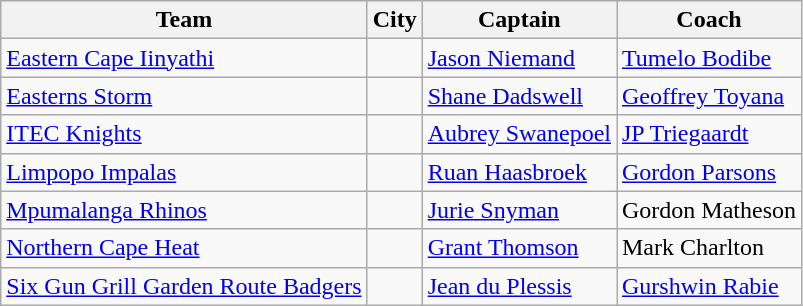<table class="wikitable sortable">
<tr>
<th>Team</th>
<th>City</th>
<th>Captain</th>
<th>Coach</th>
</tr>
<tr>
<td><a href='#'>Eastern Cape Iinyathi</a></td>
<td></td>
<td><a href='#'>Jason Niemand</a></td>
<td><a href='#'>Tumelo Bodibe</a></td>
</tr>
<tr>
<td><a href='#'>Easterns Storm</a></td>
<td></td>
<td><a href='#'>Shane Dadswell</a></td>
<td><a href='#'>Geoffrey Toyana</a></td>
</tr>
<tr>
<td><a href='#'>ITEC Knights</a></td>
<td></td>
<td><a href='#'>Aubrey Swanepoel</a></td>
<td><a href='#'>JP Triegaardt</a></td>
</tr>
<tr>
<td><a href='#'>Limpopo Impalas</a></td>
<td></td>
<td><a href='#'>Ruan Haasbroek</a></td>
<td><a href='#'>Gordon Parsons</a></td>
</tr>
<tr>
<td><a href='#'>Mpumalanga Rhinos</a></td>
<td></td>
<td><a href='#'>Jurie Snyman</a></td>
<td>Gordon Matheson</td>
</tr>
<tr>
<td><a href='#'>Northern Cape Heat</a></td>
<td></td>
<td><a href='#'>Grant Thomson</a></td>
<td>Mark Charlton</td>
</tr>
<tr>
<td><a href='#'>Six Gun Grill Garden Route Badgers</a></td>
<td></td>
<td><a href='#'>Jean du Plessis</a></td>
<td><a href='#'>Gurshwin Rabie</a></td>
</tr>
</table>
